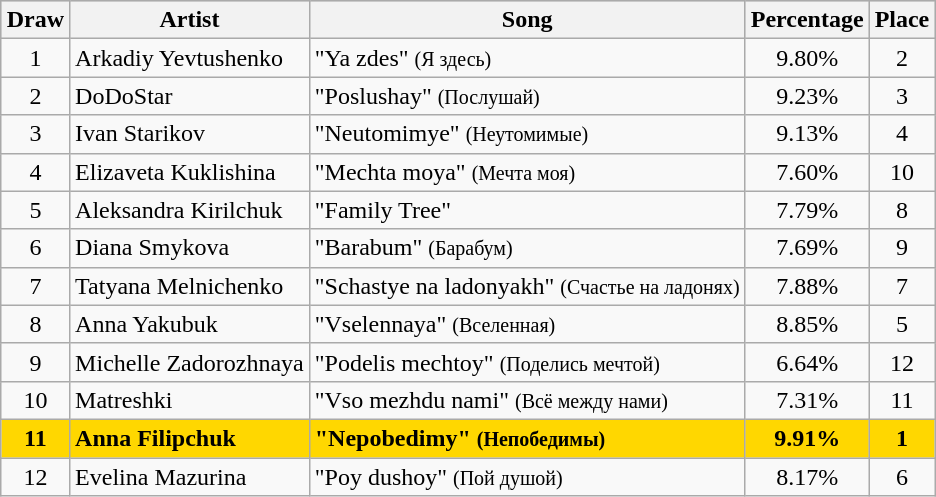<table class="sortable wikitable" style="margin: 1em auto 1em auto; text-align:center">
<tr bgcolor="#CCCCCC">
<th>Draw</th>
<th>Artist</th>
<th>Song</th>
<th>Percentage</th>
<th>Place</th>
</tr>
<tr>
<td>1</td>
<td align="left">Arkadiy Yevtushenko</td>
<td align="left">"Ya zdes" <small>(Я здесь)</small></td>
<td>9.80%</td>
<td>2</td>
</tr>
<tr>
<td>2</td>
<td align="left">DoDoStar</td>
<td align="left">"Poslushay" <small>(Послушай)</small></td>
<td>9.23%</td>
<td>3</td>
</tr>
<tr>
<td>3</td>
<td align="left">Ivan Starikov</td>
<td align="left">"Neutomimye" <small>(Неутомимые)</small></td>
<td>9.13%</td>
<td>4</td>
</tr>
<tr>
<td>4</td>
<td align="left">Elizaveta Kuklishina</td>
<td align="left">"Mechta moya" <small>(Мечта моя)</small></td>
<td>7.60%</td>
<td>10</td>
</tr>
<tr>
<td>5</td>
<td align="left">Aleksandra Kirilchuk</td>
<td align="left">"Family Tree"</td>
<td>7.79%</td>
<td>8</td>
</tr>
<tr>
<td>6</td>
<td align="left">Diana Smykova</td>
<td align="left">"Barabum" <small>(Барабум)</small></td>
<td>7.69%</td>
<td>9</td>
</tr>
<tr>
<td>7</td>
<td align="left">Tatyana Melnichenko</td>
<td align="left">"Schastye na ladonyakh" <small>(Счастье на ладонях)</small></td>
<td>7.88%</td>
<td>7</td>
</tr>
<tr>
<td>8</td>
<td align="left">Anna Yakubuk</td>
<td align="left">"Vselennaya" <small>(Вселенная)</small></td>
<td>8.85%</td>
<td>5</td>
</tr>
<tr>
<td>9</td>
<td align="left">Michelle Zadorozhnaya</td>
<td align="left">"Podelis mechtoy" <small>(Поделись мечтой)</small></td>
<td>6.64%</td>
<td>12</td>
</tr>
<tr>
<td>10</td>
<td align="left">Matreshki</td>
<td align="left">"Vso mezhdu nami" <small>(Всё между нами)</small></td>
<td>7.31%</td>
<td>11</td>
</tr>
<tr style="font-weight:bold; background:gold;">
<td>11</td>
<td align="left">Anna Filipchuk</td>
<td align="left">"Nepobedimy" <small>(Непобедимы)</small></td>
<td>9.91%</td>
<td>1</td>
</tr>
<tr>
<td>12</td>
<td align="left">Evelina Mazurina</td>
<td align="left">"Poy dushoy" <small>(Пой душой)</small></td>
<td>8.17%</td>
<td>6</td>
</tr>
</table>
